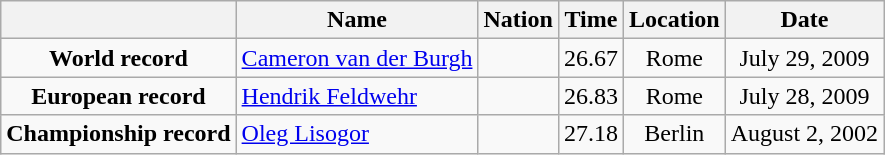<table class=wikitable style=text-align:center>
<tr>
<th></th>
<th>Name</th>
<th>Nation</th>
<th>Time</th>
<th>Location</th>
<th>Date</th>
</tr>
<tr>
<td><strong>World record</strong></td>
<td align=left><a href='#'>Cameron van der Burgh</a></td>
<td align=left></td>
<td align=left>26.67</td>
<td>Rome</td>
<td>July 29, 2009</td>
</tr>
<tr>
<td><strong>European record</strong></td>
<td align=left><a href='#'>Hendrik Feldwehr</a></td>
<td align=left></td>
<td align=left>26.83</td>
<td>Rome</td>
<td>July 28, 2009</td>
</tr>
<tr>
<td><strong>Championship record</strong></td>
<td align=left><a href='#'>Oleg Lisogor</a></td>
<td align=left></td>
<td align=left>27.18</td>
<td>Berlin</td>
<td>August 2, 2002</td>
</tr>
</table>
